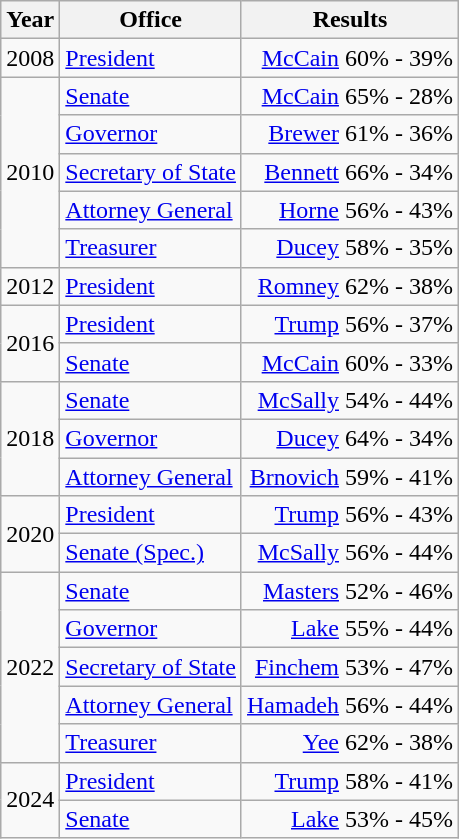<table class=wikitable>
<tr>
<th>Year</th>
<th>Office</th>
<th>Results</th>
</tr>
<tr>
<td>2008</td>
<td><a href='#'>President</a></td>
<td align="right" ><a href='#'>McCain</a> 60% - 39%</td>
</tr>
<tr>
<td rowspan=5>2010</td>
<td><a href='#'>Senate</a></td>
<td align="right" ><a href='#'>McCain</a> 65% - 28%</td>
</tr>
<tr>
<td><a href='#'>Governor</a></td>
<td align="right" ><a href='#'>Brewer</a> 61% - 36%</td>
</tr>
<tr>
<td><a href='#'>Secretary of State</a></td>
<td align="right" ><a href='#'>Bennett</a> 66% - 34%</td>
</tr>
<tr>
<td><a href='#'>Attorney General</a></td>
<td align="right" ><a href='#'>Horne</a> 56% - 43%</td>
</tr>
<tr>
<td><a href='#'>Treasurer</a></td>
<td align="right" ><a href='#'>Ducey</a> 58% - 35%</td>
</tr>
<tr>
<td>2012</td>
<td><a href='#'>President</a></td>
<td align="right" ><a href='#'>Romney</a> 62% - 38%</td>
</tr>
<tr>
<td rowspan=2>2016</td>
<td><a href='#'>President</a></td>
<td align="right" ><a href='#'>Trump</a> 56% - 37%</td>
</tr>
<tr>
<td><a href='#'>Senate</a></td>
<td align="right" ><a href='#'>McCain</a> 60% - 33%</td>
</tr>
<tr>
<td rowspan=3>2018</td>
<td><a href='#'>Senate</a></td>
<td align="right" ><a href='#'>McSally</a> 54% - 44%</td>
</tr>
<tr>
<td><a href='#'>Governor</a></td>
<td align="right" ><a href='#'>Ducey</a> 64% - 34%</td>
</tr>
<tr>
<td><a href='#'>Attorney General</a></td>
<td align="right" ><a href='#'>Brnovich</a> 59% - 41%</td>
</tr>
<tr>
<td rowspan=2>2020</td>
<td><a href='#'>President</a></td>
<td align="right" ><a href='#'>Trump</a> 56% - 43%</td>
</tr>
<tr>
<td><a href='#'>Senate (Spec.)</a></td>
<td align="right" ><a href='#'>McSally</a> 56% - 44%</td>
</tr>
<tr>
<td rowspan=5>2022</td>
<td><a href='#'>Senate</a></td>
<td align="right" ><a href='#'>Masters</a> 52% - 46%</td>
</tr>
<tr>
<td><a href='#'>Governor</a></td>
<td align="right" ><a href='#'>Lake</a> 55% - 44%</td>
</tr>
<tr>
<td><a href='#'>Secretary of State</a></td>
<td align="right" ><a href='#'>Finchem</a> 53% - 47%</td>
</tr>
<tr>
<td><a href='#'>Attorney General</a></td>
<td align="right" ><a href='#'>Hamadeh</a> 56% - 44%</td>
</tr>
<tr>
<td><a href='#'>Treasurer</a></td>
<td align="right" ><a href='#'>Yee</a> 62% - 38%</td>
</tr>
<tr>
<td rowspan=2>2024</td>
<td><a href='#'>President</a></td>
<td align="right" ><a href='#'>Trump</a> 58% - 41%</td>
</tr>
<tr>
<td><a href='#'>Senate</a></td>
<td align="right" ><a href='#'>Lake</a> 53% - 45%</td>
</tr>
</table>
